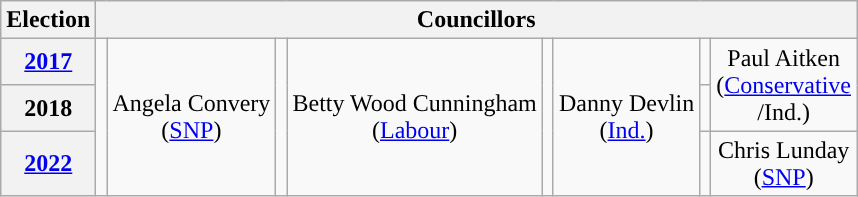<table class="wikitable" style="text-align:center">
<tr>
<th>Election</th>
<th colspan=8>Councillors</th>
</tr>
<tr>
<th><a href='#'>2017</a></th>
<td rowspan=3; style="background-color: "></td>
<td rowspan=3>Angela Convery<br>(<a href='#'>SNP</a>)</td>
<td rowspan=3; style="background-color: "></td>
<td rowspan=3>Betty Wood Cunningham<br>(<a href='#'>Labour</a>)</td>
<td rowspan=3; style="background-color: "></td>
<td rowspan=3>Danny Devlin<br>(<a href='#'>Ind.</a>)</td>
<td rowspan=1; style="background-color: "></td>
<td rowspan=2>Paul Aitken<br>(<a href='#'>Conservative</a><br>/Ind.)</td>
</tr>
<tr>
<th>2018</th>
<td rowspan=1; style="background-color: "></td>
</tr>
<tr>
<th><a href='#'>2022</a></th>
<td rowspan=1; style="background-color: "></td>
<td rowspan=1>Chris Lunday<br>(<a href='#'>SNP</a>)</td>
</tr>
</table>
